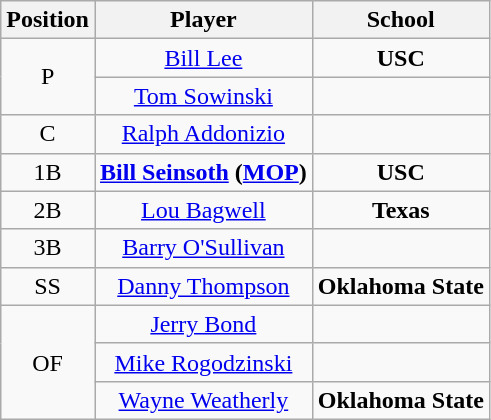<table class="wikitable" style=text-align:center>
<tr>
<th>Position</th>
<th>Player</th>
<th>School</th>
</tr>
<tr>
<td rowspan=2>P</td>
<td><a href='#'>Bill Lee</a></td>
<td style=><strong>USC</strong></td>
</tr>
<tr>
<td><a href='#'>Tom Sowinski</a></td>
<td style=></td>
</tr>
<tr>
<td>C</td>
<td><a href='#'>Ralph Addonizio</a></td>
<td style=></td>
</tr>
<tr>
<td>1B</td>
<td><strong><a href='#'>Bill Seinsoth</a> (<a href='#'>MOP</a>)</strong></td>
<td style=><strong>USC</strong></td>
</tr>
<tr>
<td>2B</td>
<td><a href='#'>Lou Bagwell</a></td>
<td style=><strong>Texas</strong></td>
</tr>
<tr>
<td>3B</td>
<td><a href='#'>Barry O'Sullivan</a></td>
<td style=></td>
</tr>
<tr>
<td>SS</td>
<td><a href='#'>Danny Thompson</a></td>
<td style=><strong>Oklahoma State</strong></td>
</tr>
<tr>
<td rowspan=3>OF</td>
<td><a href='#'>Jerry Bond</a></td>
<td style=></td>
</tr>
<tr>
<td><a href='#'>Mike Rogodzinski</a></td>
<td style=></td>
</tr>
<tr>
<td><a href='#'>Wayne Weatherly</a></td>
<td style=><strong>Oklahoma State</strong></td>
</tr>
</table>
